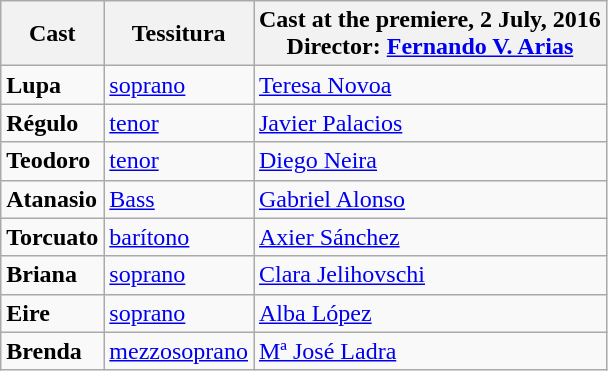<table class="wikitable">
<tr>
<th>Cast</th>
<th>Tessitura</th>
<th>Cast at the premiere, 2 July, 2016<br>Director: <a href='#'>Fernando V. Arias</a></th>
</tr>
<tr>
<td><strong>Lupa</strong></td>
<td><a href='#'>soprano</a></td>
<td><a href='#'>Teresa Novoa</a></td>
</tr>
<tr>
<td><strong>Régulo</strong></td>
<td><a href='#'>tenor</a></td>
<td><a href='#'>Javier Palacios</a></td>
</tr>
<tr>
<td><strong>Teodoro</strong></td>
<td><a href='#'>tenor</a></td>
<td><a href='#'>Diego Neira</a></td>
</tr>
<tr>
<td><strong>Atanasio</strong></td>
<td><a href='#'>Bass</a></td>
<td><a href='#'>Gabriel Alonso</a></td>
</tr>
<tr>
<td><strong>Torcuato</strong></td>
<td><a href='#'>barítono</a></td>
<td><a href='#'>Axier Sánchez</a></td>
</tr>
<tr>
<td><strong>Briana</strong></td>
<td><a href='#'>soprano</a></td>
<td><a href='#'>Clara Jelihovschi</a></td>
</tr>
<tr>
<td><strong>Eire</strong></td>
<td><a href='#'>soprano</a></td>
<td><a href='#'>Alba López</a></td>
</tr>
<tr>
<td><strong>Brenda</strong></td>
<td><a href='#'>mezzosoprano</a></td>
<td><a href='#'>Mª José Ladra</a></td>
</tr>
</table>
